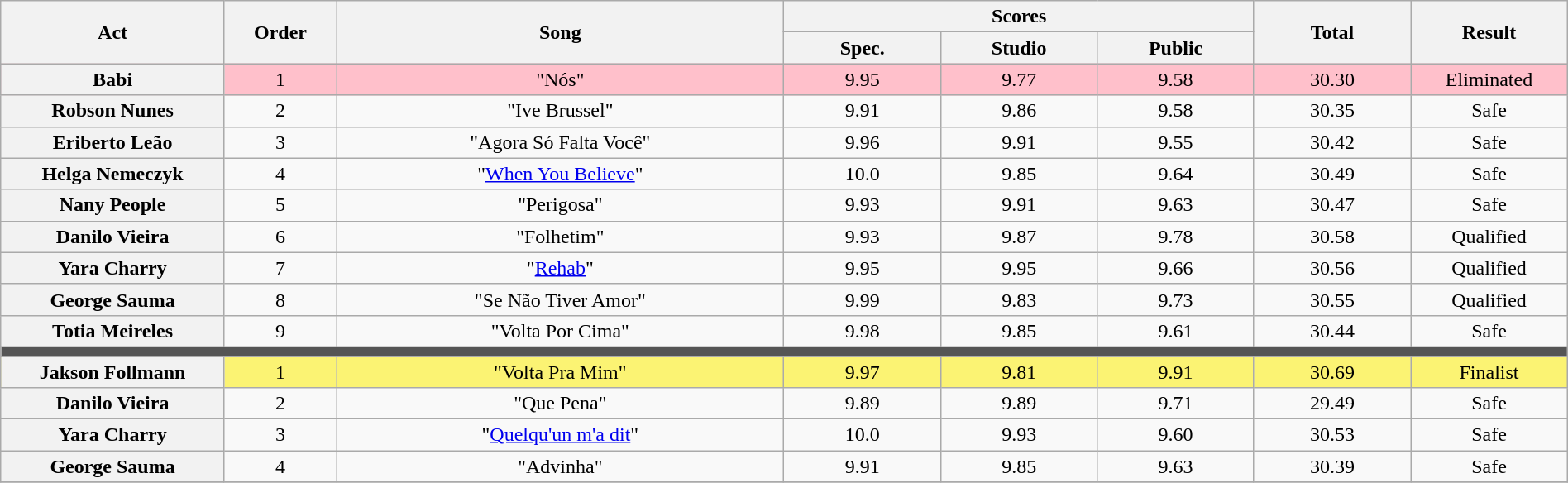<table class="wikitable plainrowheaders" style="text-align:center; width:100%;">
<tr>
<th scope="col" rowspan=2 width="10.0%">Act</th>
<th scope="col" rowspan=2 width="05.0%">Order</th>
<th scope="col" rowspan=2 width="20.0%">Song</th>
<th scope="col" colspan=3 width="20.0%">Scores</th>
<th scope="col" rowspan=2 width="07.0%">Total</th>
<th scope="col" rowspan=2 width="07.0%">Result</th>
</tr>
<tr>
<th scope="col" width="07.0%">Spec.</th>
<th scope="col" width="07.0%">Studio</th>
<th scope="col" width="07.0%">Public</th>
</tr>
<tr bgcolor=FFC0CB>
<th scope="row">Babi</th>
<td>1</td>
<td>"Nós"</td>
<td>9.95 </td>
<td>9.77</td>
<td>9.58</td>
<td>30.30</td>
<td>Eliminated</td>
</tr>
<tr>
<th scope="row">Robson Nunes</th>
<td>2</td>
<td>"Ive Brussel"</td>
<td>9.91 </td>
<td>9.86</td>
<td>9.58</td>
<td>30.35</td>
<td>Safe</td>
</tr>
<tr>
<th scope="row">Eriberto Leão</th>
<td>3</td>
<td>"Agora Só Falta Você"</td>
<td>9.96 </td>
<td>9.91</td>
<td>9.55</td>
<td>30.42</td>
<td>Safe</td>
</tr>
<tr>
<th scope="row">Helga Nemeczyk</th>
<td>4</td>
<td>"<a href='#'>When You Believe</a>"</td>
<td>10.0 </td>
<td>9.85</td>
<td>9.64</td>
<td>30.49</td>
<td>Safe</td>
</tr>
<tr>
<th scope="row">Nany People</th>
<td>5</td>
<td>"Perigosa"</td>
<td>9.93 </td>
<td>9.91</td>
<td>9.63</td>
<td>30.47</td>
<td>Safe</td>
</tr>
<tr>
<th scope="row">Danilo Vieira</th>
<td>6</td>
<td>"Folhetim"</td>
<td>9.93 </td>
<td>9.87</td>
<td>9.78</td>
<td>30.58</td>
<td>Qualified</td>
</tr>
<tr>
<th scope="row">Yara Charry</th>
<td>7</td>
<td>"<a href='#'>Rehab</a>"</td>
<td>9.95 </td>
<td>9.95</td>
<td>9.66</td>
<td>30.56</td>
<td>Qualified</td>
</tr>
<tr>
<th scope="row">George Sauma</th>
<td>8</td>
<td>"Se Não Tiver Amor"</td>
<td>9.99 </td>
<td>9.83</td>
<td>9.73</td>
<td>30.55</td>
<td>Qualified</td>
</tr>
<tr>
<th scope="row">Totia Meireles</th>
<td>9</td>
<td>"Volta Por Cima"</td>
<td>9.98 </td>
<td>9.85</td>
<td>9.61</td>
<td>30.44</td>
<td>Safe</td>
</tr>
<tr>
<td bgcolor=555555 colspan=8></td>
</tr>
<tr bgcolor=FBF373>
<th scope="row">Jakson Follmann</th>
<td>1</td>
<td>"Volta Pra Mim"</td>
<td>9.97 </td>
<td>9.81</td>
<td>9.91</td>
<td>30.69</td>
<td>Finalist</td>
</tr>
<tr>
<th scope="row">Danilo Vieira</th>
<td>2</td>
<td>"Que Pena"</td>
<td>9.89 </td>
<td>9.89</td>
<td>9.71</td>
<td>29.49</td>
<td>Safe</td>
</tr>
<tr>
<th scope="row">Yara Charry</th>
<td>3</td>
<td>"<a href='#'>Quelqu'un m'a dit</a>"</td>
<td>10.0 </td>
<td>9.93</td>
<td>9.60</td>
<td>30.53</td>
<td>Safe</td>
</tr>
<tr>
<th scope="row">George Sauma</th>
<td>4</td>
<td>"Advinha"</td>
<td>9.91 </td>
<td>9.85</td>
<td>9.63</td>
<td>30.39</td>
<td>Safe</td>
</tr>
<tr>
</tr>
</table>
